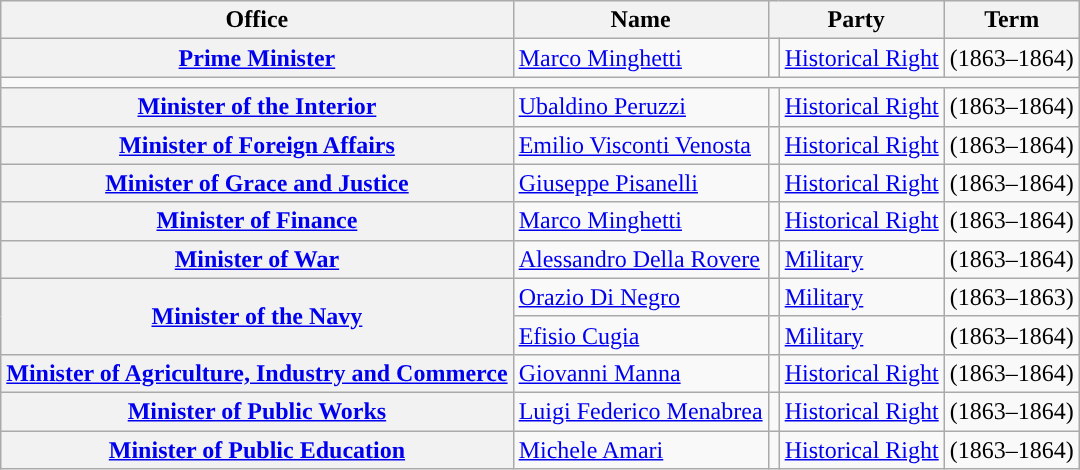<table class="wikitable" style="font-size: 100%;">
<tr>
<th>Office</th>
<th>Name</th>
<th colspan=2>Party</th>
<th>Term</th>
</tr>
<tr>
<th><a href='#'>Prime Minister</a></th>
<td><a href='#'>Marco Minghetti</a></td>
<td style="color:inherit;background:"></td>
<td><a href='#'>Historical Right</a></td>
<td>(1863–1864)</td>
</tr>
<tr>
<td colspan=5></td>
</tr>
<tr>
<th><a href='#'>Minister of the Interior</a></th>
<td><a href='#'>Ubaldino Peruzzi</a></td>
<td style="color:inherit;background:"></td>
<td><a href='#'>Historical Right</a></td>
<td>(1863–1864)</td>
</tr>
<tr>
<th><a href='#'>Minister of Foreign Affairs</a></th>
<td><a href='#'>Emilio Visconti Venosta</a></td>
<td style="color:inherit;background:"></td>
<td><a href='#'>Historical Right</a></td>
<td>(1863–1864)</td>
</tr>
<tr>
<th><a href='#'>Minister of Grace and Justice</a></th>
<td><a href='#'>Giuseppe Pisanelli</a></td>
<td style="color:inherit;background:"></td>
<td><a href='#'>Historical Right</a></td>
<td>(1863–1864)</td>
</tr>
<tr>
<th><a href='#'>Minister of Finance</a></th>
<td><a href='#'>Marco Minghetti</a></td>
<td style="color:inherit;background:"></td>
<td><a href='#'>Historical Right</a></td>
<td>(1863–1864)</td>
</tr>
<tr>
<th><a href='#'>Minister of War</a></th>
<td><a href='#'>Alessandro Della Rovere</a></td>
<td style="color:inherit;background:"></td>
<td><a href='#'>Military</a></td>
<td>(1863–1864)</td>
</tr>
<tr>
<th rowspan=2><a href='#'>Minister of the Navy</a></th>
<td><a href='#'>Orazio Di Negro</a></td>
<td style="color:inherit;background:"></td>
<td><a href='#'>Military</a></td>
<td>(1863–1863)</td>
</tr>
<tr>
<td><a href='#'>Efisio Cugia</a></td>
<td style="color:inherit;background:"></td>
<td><a href='#'>Military</a></td>
<td>(1863–1864)</td>
</tr>
<tr>
<th><a href='#'>Minister of Agriculture, Industry and Commerce</a></th>
<td><a href='#'>Giovanni Manna</a></td>
<td style="color:inherit;background:"></td>
<td><a href='#'>Historical Right</a></td>
<td>(1863–1864)</td>
</tr>
<tr>
<th><a href='#'>Minister of Public Works</a></th>
<td><a href='#'>Luigi Federico Menabrea</a></td>
<td style="color:inherit;background:"></td>
<td><a href='#'>Historical Right</a></td>
<td>(1863–1864)</td>
</tr>
<tr>
<th><a href='#'>Minister of Public Education</a></th>
<td><a href='#'>Michele Amari</a></td>
<td style="color:inherit;background:"></td>
<td><a href='#'>Historical Right</a></td>
<td>(1863–1864)</td>
</tr>
</table>
